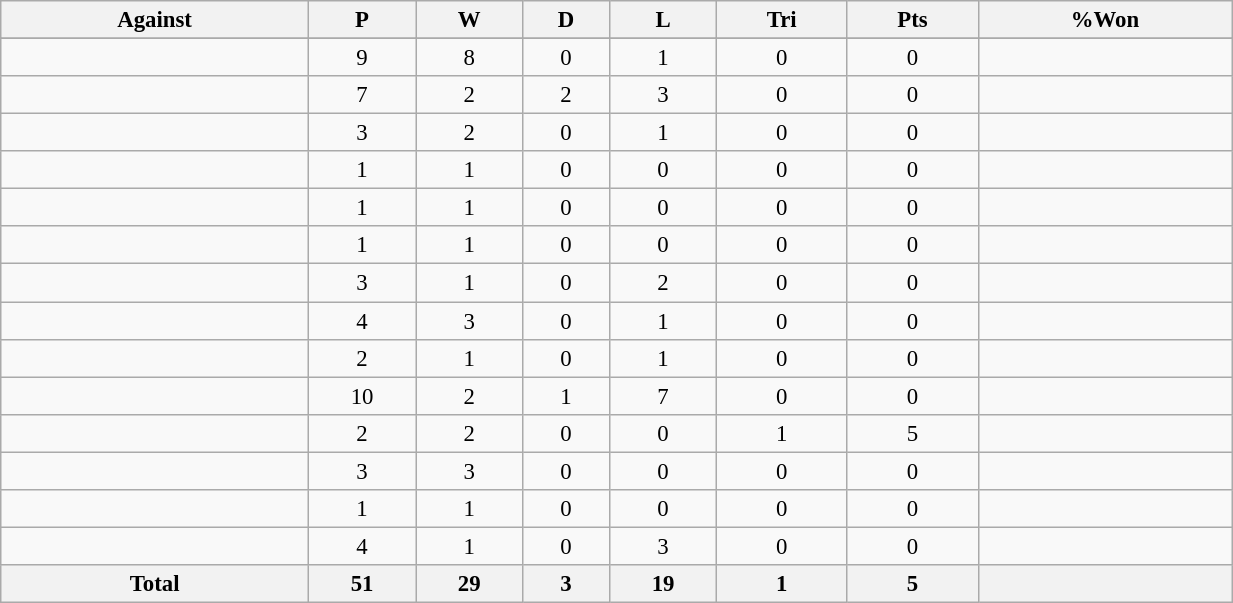<table class="wikitable sortable"  style="text-align:center; font-size:95%;width:65%;">
<tr>
<th style="width:25%;">Against</th>
<th abbr="Played" style="width:15px;">P</th>
<th abbr="Won" style="width:10px;">W</th>
<th abbr="Drawn" style="width:10px;">D</th>
<th abbr="Lost" style="width:10px;">L</th>
<th abbr="Tries" style="width:15px;">Tri</th>
<th abbr="Points" style="width:18px;">Pts</th>
<th abbr="Won" style="width:15px;">%Won</th>
</tr>
<tr bgcolor="#d0ffd0" align="center">
</tr>
<tr>
<td align="left"></td>
<td>9</td>
<td>8</td>
<td>0</td>
<td>1</td>
<td>0</td>
<td>0</td>
<td></td>
</tr>
<tr>
<td align="left"></td>
<td>7</td>
<td>2</td>
<td>2</td>
<td>3</td>
<td>0</td>
<td>0</td>
<td></td>
</tr>
<tr>
<td align="left"></td>
<td>3</td>
<td>2</td>
<td>0</td>
<td>1</td>
<td>0</td>
<td>0</td>
<td></td>
</tr>
<tr>
<td align="left"></td>
<td>1</td>
<td>1</td>
<td>0</td>
<td>0</td>
<td>0</td>
<td>0</td>
<td></td>
</tr>
<tr>
<td align="left"></td>
<td>1</td>
<td>1</td>
<td>0</td>
<td>0</td>
<td>0</td>
<td>0</td>
<td></td>
</tr>
<tr>
<td align="left"></td>
<td>1</td>
<td>1</td>
<td>0</td>
<td>0</td>
<td>0</td>
<td>0</td>
<td></td>
</tr>
<tr>
<td align="left"></td>
<td>3</td>
<td>1</td>
<td>0</td>
<td>2</td>
<td>0</td>
<td>0</td>
<td></td>
</tr>
<tr>
<td align="left"></td>
<td>4</td>
<td>3</td>
<td>0</td>
<td>1</td>
<td>0</td>
<td>0</td>
<td></td>
</tr>
<tr>
<td align="left"></td>
<td>2</td>
<td>1</td>
<td>0</td>
<td>1</td>
<td>0</td>
<td>0</td>
<td></td>
</tr>
<tr>
<td align="left"></td>
<td>10</td>
<td>2</td>
<td>1</td>
<td>7</td>
<td>0</td>
<td>0</td>
<td></td>
</tr>
<tr>
<td align="left"></td>
<td>2</td>
<td>2</td>
<td>0</td>
<td>0</td>
<td>1</td>
<td>5</td>
<td></td>
</tr>
<tr>
<td align="left"></td>
<td>3</td>
<td>3</td>
<td>0</td>
<td>0</td>
<td>0</td>
<td>0</td>
<td></td>
</tr>
<tr>
<td align="left"></td>
<td>1</td>
<td>1</td>
<td>0</td>
<td>0</td>
<td>0</td>
<td>0</td>
<td></td>
</tr>
<tr>
<td align="left"></td>
<td>4</td>
<td>1</td>
<td>0</td>
<td>3</td>
<td>0</td>
<td>0</td>
<td></td>
</tr>
<tr>
<th>Total</th>
<th>51</th>
<th>29</th>
<th>3</th>
<th>19</th>
<th>1</th>
<th>5</th>
<th></th>
</tr>
</table>
